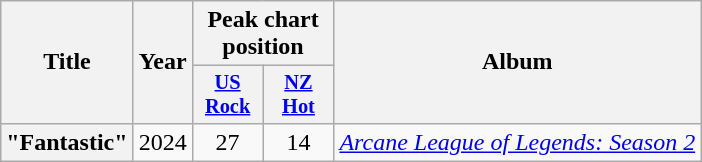<table class="wikitable plainrowheaders" style="text-align:center;">
<tr>
<th scope="col" rowspan="2">Title</th>
<th scope="col" rowspan="2">Year</th>
<th scope="col" colspan="2">Peak chart position</th>
<th scope="col" rowspan="2">Album</th>
</tr>
<tr>
<th scope="col" style="width:3em;font-size:85%;"><a href='#'>US<br>Rock</a><br></th>
<th scope="col" style="width:3em;font-size:85%;"><a href='#'>NZ<br>Hot</a><br></th>
</tr>
<tr>
<th scope="row">"Fantastic"</th>
<td>2024</td>
<td>27</td>
<td>14</td>
<td><em><a href='#'>Arcane League of Legends: Season 2</a></em></td>
</tr>
</table>
